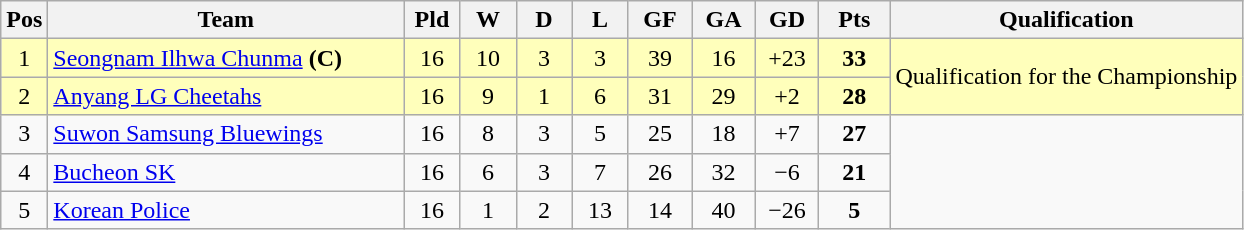<table class="wikitable" style="text-align:center;">
<tr>
<th width=20>Pos</th>
<th width=230>Team</th>
<th width=30 abbr="Played">Pld</th>
<th width=30 abbr="Won">W</th>
<th width=30 abbr="Draw">D</th>
<th width=30 abbr="Lost">L</th>
<th width=35 abbr="Goals for">GF</th>
<th width=35 abbr="Goals against">GA</th>
<th width=35 abbr="Goal difference">GD</th>
<th width=40 abbr="Points">Pts</th>
<th>Qualification</th>
</tr>
<tr bgcolor=#ffffbb>
<td>1</td>
<td align="left"><a href='#'>Seongnam Ilhwa Chunma</a> <strong>(C)</strong></td>
<td>16</td>
<td>10</td>
<td>3</td>
<td>3</td>
<td>39</td>
<td>16</td>
<td>+23</td>
<td><strong>33</strong></td>
<td rowspan=2>Qualification for the Championship</td>
</tr>
<tr bgcolor=#ffffbb>
<td>2</td>
<td align="left"><a href='#'>Anyang LG Cheetahs</a></td>
<td>16</td>
<td>9</td>
<td>1</td>
<td>6</td>
<td>31</td>
<td>29</td>
<td>+2</td>
<td><strong>28</strong></td>
</tr>
<tr>
<td>3</td>
<td align="left"><a href='#'>Suwon Samsung Bluewings</a></td>
<td>16</td>
<td>8</td>
<td>3</td>
<td>5</td>
<td>25</td>
<td>18</td>
<td>+7</td>
<td><strong>27</strong></td>
<td rowspan="3"></td>
</tr>
<tr>
<td>4</td>
<td align="left"><a href='#'>Bucheon SK</a></td>
<td>16</td>
<td>6</td>
<td>3</td>
<td>7</td>
<td>26</td>
<td>32</td>
<td>−6</td>
<td><strong>21</strong></td>
</tr>
<tr>
<td>5</td>
<td align="left"><a href='#'>Korean Police</a></td>
<td>16</td>
<td>1</td>
<td>2</td>
<td>13</td>
<td>14</td>
<td>40</td>
<td>−26</td>
<td><strong>5</strong></td>
</tr>
</table>
